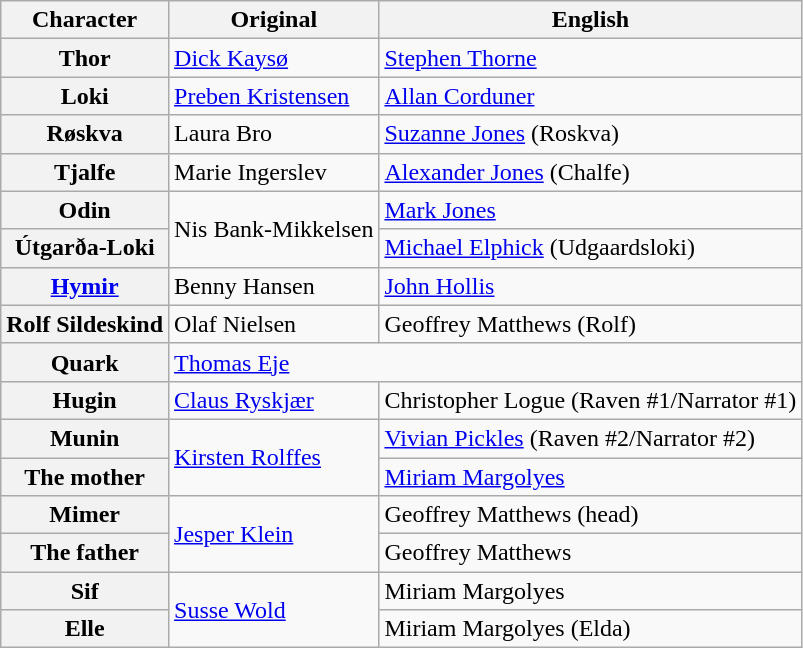<table class="wikitable">
<tr>
<th>Character</th>
<th>Original</th>
<th>English</th>
</tr>
<tr>
<th>Thor</th>
<td><a href='#'>Dick Kaysø</a></td>
<td><a href='#'>Stephen Thorne</a></td>
</tr>
<tr>
<th>Loki</th>
<td><a href='#'>Preben Kristensen</a></td>
<td><a href='#'>Allan Corduner</a></td>
</tr>
<tr>
<th>Røskva</th>
<td>Laura Bro</td>
<td><a href='#'>Suzanne Jones</a> (Roskva)</td>
</tr>
<tr>
<th>Tjalfe</th>
<td>Marie Ingerslev</td>
<td><a href='#'>Alexander Jones</a> (Chalfe)</td>
</tr>
<tr>
<th>Odin</th>
<td rowspan="2">Nis Bank-Mikkelsen</td>
<td><a href='#'>Mark Jones</a></td>
</tr>
<tr>
<th>Útgarða-Loki</th>
<td><a href='#'>Michael Elphick</a> (Udgaardsloki)</td>
</tr>
<tr>
<th><a href='#'>Hymir</a></th>
<td>Benny Hansen</td>
<td><a href='#'>John Hollis</a></td>
</tr>
<tr>
<th>Rolf Sildeskind</th>
<td>Olaf Nielsen</td>
<td>Geoffrey Matthews (Rolf)</td>
</tr>
<tr>
<th>Quark</th>
<td colspan="2"><a href='#'>Thomas Eje</a></td>
</tr>
<tr>
<th>Hugin</th>
<td><a href='#'>Claus Ryskjær</a></td>
<td>Christopher Logue (Raven #1/Narrator #1)</td>
</tr>
<tr>
<th>Munin</th>
<td rowspan="2"><a href='#'>Kirsten Rolffes</a></td>
<td><a href='#'>Vivian Pickles</a> (Raven #2/Narrator #2)</td>
</tr>
<tr>
<th>The mother</th>
<td><a href='#'>Miriam Margolyes</a></td>
</tr>
<tr>
<th>Mimer</th>
<td rowspan="2"><a href='#'>Jesper Klein</a></td>
<td>Geoffrey Matthews (head)</td>
</tr>
<tr>
<th>The father</th>
<td>Geoffrey Matthews</td>
</tr>
<tr>
<th>Sif</th>
<td rowspan="2"><a href='#'>Susse Wold</a></td>
<td>Miriam Margolyes</td>
</tr>
<tr>
<th>Elle</th>
<td>Miriam Margolyes (Elda)</td>
</tr>
</table>
